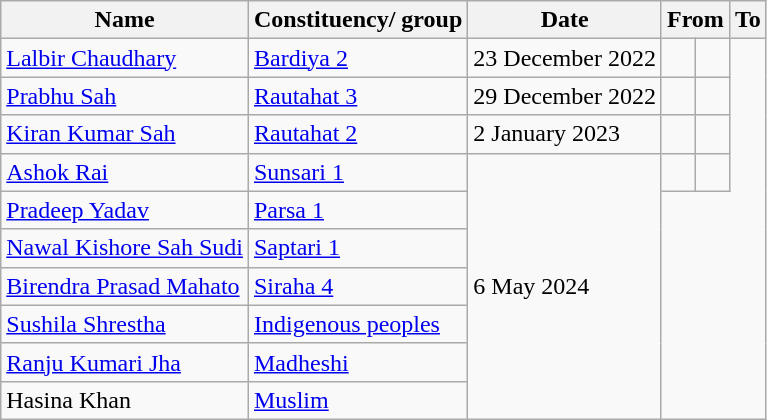<table class="wikitable">
<tr>
<th>Name</th>
<th>Constituency/ group</th>
<th>Date</th>
<th colspan="2">From</th>
<th colspan="2">To</th>
</tr>
<tr>
<td><a href='#'>Lalbir Chaudhary</a></td>
<td><a href='#'>Bardiya 2</a></td>
<td>23 December 2022</td>
<td></td>
<td></td>
</tr>
<tr>
<td><a href='#'>Prabhu Sah</a></td>
<td><a href='#'>Rautahat 3</a></td>
<td>29 December 2022</td>
<td></td>
<td></td>
</tr>
<tr>
<td><a href='#'>Kiran Kumar Sah</a></td>
<td><a href='#'>Rautahat 2</a></td>
<td>2 January 2023</td>
<td></td>
<td></td>
</tr>
<tr>
<td><a href='#'>Ashok Rai</a></td>
<td><a href='#'>Sunsari 1</a></td>
<td rowspan="7">6 May 2024</td>
<td></td>
<td></td>
</tr>
<tr>
<td><a href='#'>Pradeep Yadav</a></td>
<td><a href='#'>Parsa 1</a></td>
</tr>
<tr>
<td><a href='#'>Nawal Kishore Sah Sudi</a></td>
<td><a href='#'>Saptari 1</a></td>
</tr>
<tr>
<td><a href='#'>Birendra Prasad Mahato</a></td>
<td><a href='#'>Siraha 4</a></td>
</tr>
<tr>
<td><a href='#'>Sushila Shrestha</a></td>
<td><a href='#'>Indigenous peoples</a></td>
</tr>
<tr>
<td><a href='#'>Ranju Kumari Jha</a></td>
<td><a href='#'>Madheshi</a></td>
</tr>
<tr>
<td>Hasina Khan</td>
<td><a href='#'>Muslim</a></td>
</tr>
</table>
